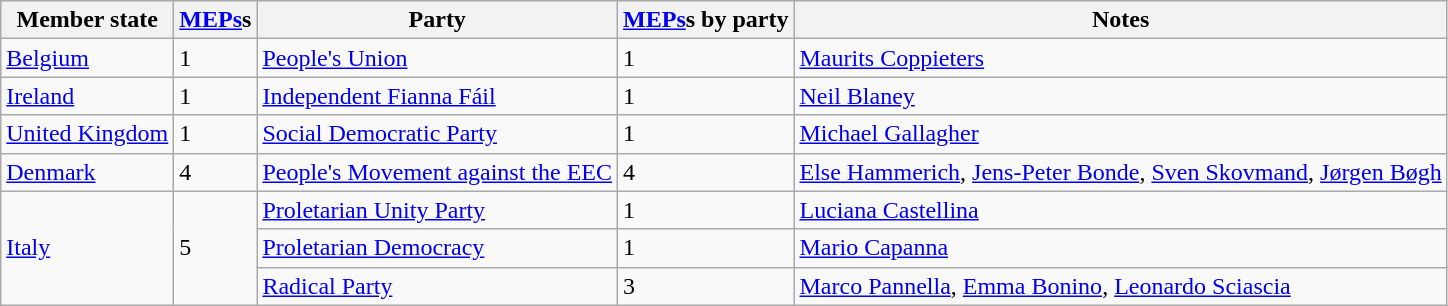<table class="wikitable">
<tr>
<th>Member state</th>
<th><a href='#'>MEPs</a>s</th>
<th>Party</th>
<th><a href='#'>MEPs</a>s by party</th>
<th>Notes</th>
</tr>
<tr>
<td> <a href='#'>Belgium</a></td>
<td>1</td>
<td><a href='#'>People's Union</a></td>
<td>1</td>
<td><a href='#'>Maurits Coppieters</a></td>
</tr>
<tr>
<td> <a href='#'>Ireland</a></td>
<td>1</td>
<td><a href='#'>Independent Fianna Fáil</a></td>
<td>1</td>
<td><a href='#'>Neil Blaney</a></td>
</tr>
<tr>
<td> <a href='#'>United Kingdom</a></td>
<td>1</td>
<td><a href='#'>Social Democratic Party</a></td>
<td>1</td>
<td><a href='#'>Michael Gallagher</a></td>
</tr>
<tr>
<td> <a href='#'>Denmark</a></td>
<td>4</td>
<td><a href='#'>People's Movement against the EEC</a></td>
<td>4</td>
<td><a href='#'>Else Hammerich</a>, <a href='#'>Jens-Peter Bonde</a>, <a href='#'>Sven Skovmand</a>, <a href='#'>Jørgen Bøgh</a></td>
</tr>
<tr>
<td rowspan="3"> <a href='#'>Italy</a></td>
<td rowspan="3">5</td>
<td><a href='#'>Proletarian Unity Party</a></td>
<td>1</td>
<td><a href='#'>Luciana Castellina</a></td>
</tr>
<tr>
<td><a href='#'>Proletarian Democracy</a></td>
<td>1</td>
<td><a href='#'>Mario Capanna</a></td>
</tr>
<tr>
<td><a href='#'>Radical Party</a></td>
<td>3</td>
<td><a href='#'>Marco Pannella</a>,  <a href='#'>Emma Bonino</a>, <a href='#'>Leonardo Sciascia</a></td>
</tr>
</table>
